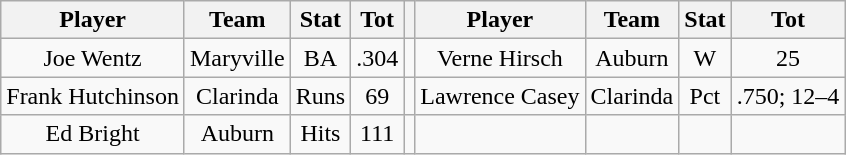<table class="wikitable">
<tr>
<th>Player</th>
<th>Team</th>
<th>Stat</th>
<th>Tot</th>
<th></th>
<th>Player</th>
<th>Team</th>
<th>Stat</th>
<th>Tot</th>
</tr>
<tr align=center>
<td>Joe Wentz</td>
<td>Maryville</td>
<td>BA</td>
<td>.304</td>
<td></td>
<td>Verne Hirsch</td>
<td>Auburn</td>
<td>W</td>
<td>25</td>
</tr>
<tr align=center>
<td>Frank Hutchinson</td>
<td>Clarinda</td>
<td>Runs</td>
<td>69</td>
<td></td>
<td>Lawrence Casey</td>
<td>Clarinda</td>
<td>Pct</td>
<td>.750; 12–4</td>
</tr>
<tr align=center>
<td>Ed Bright</td>
<td>Auburn</td>
<td>Hits</td>
<td>111</td>
<td></td>
<td></td>
<td></td>
<td></td>
<td></td>
</tr>
</table>
